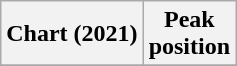<table class="wikitable plainrowheaders">
<tr>
<th scope="col">Chart (2021)</th>
<th scope="col">Peak<br>position</th>
</tr>
<tr>
</tr>
</table>
